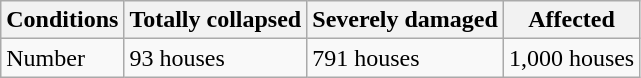<table class="wikitable">
<tr>
<th>Conditions</th>
<th>Totally collapsed</th>
<th>Severely damaged</th>
<th>Affected</th>
</tr>
<tr>
<td>Number</td>
<td>93 houses</td>
<td>791 houses</td>
<td>1,000 houses</td>
</tr>
</table>
